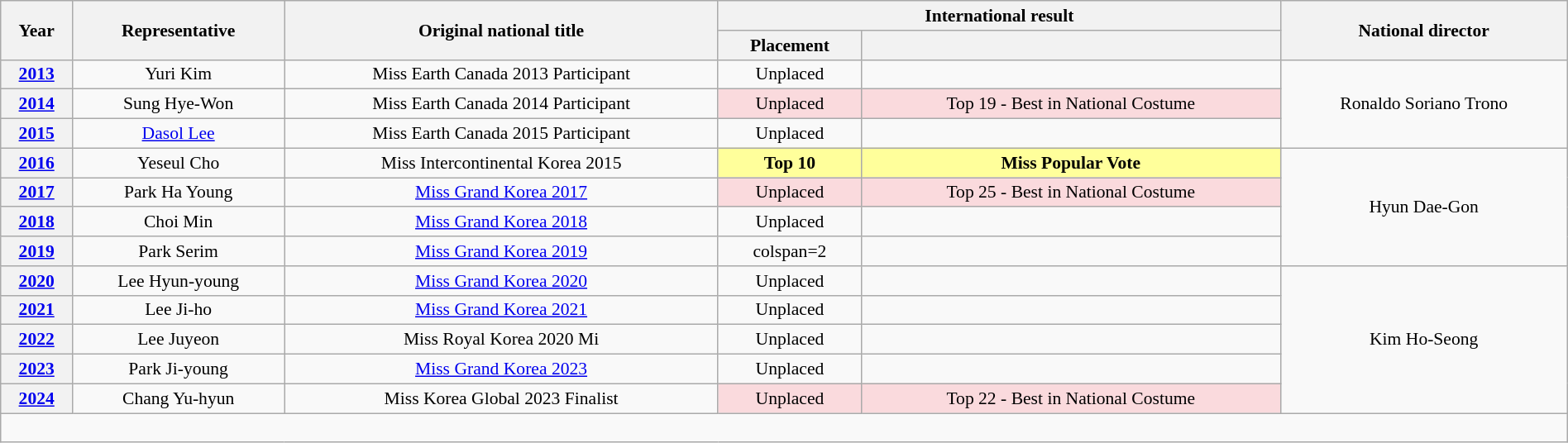<table class="wikitable " style="font-size: 90%; text-align:center; width:100%">
<tr>
<th rowspan=2>Year</th>
<th rowspan=2>Representative</th>
<th rowspan=2>Original national title</th>
<th colspan=2>International result</th>
<th rowspan=2>National director</th>
</tr>
<tr>
<th>Placement</th>
<th></th>
</tr>
<tr>
<th><a href='#'>2013</a></th>
<td>Yuri Kim</td>
<td>Miss Earth Canada 2013 Participant</td>
<td align=center>Unplaced</td>
<td></td>
<td rowspan=3>Ronaldo Soriano Trono</td>
</tr>
<tr>
<th><a href='#'>2014</a></th>
<td>Sung Hye-Won</td>
<td>Miss Earth Canada 2014 Participant</td>
<td bgcolor=#FADADD align=center>Unplaced</td>
<td bgcolor=#FADADD align=center>Top 19 - Best in National Costume</td>
</tr>
<tr>
<th><a href='#'>2015</a></th>
<td><a href='#'>Dasol Lee</a></td>
<td>Miss Earth Canada 2015 Participant</td>
<td align=center>Unplaced</td>
<td></td>
</tr>
<tr>
<th><a href='#'>2016</a></th>
<td>Yeseul Cho</td>
<td>Miss Intercontinental Korea 2015</td>
<td bgcolor=#ffff9b align=center><strong>Top 10</strong></td>
<td bgcolor=#ffff9b align=center><strong>Miss Popular Vote</strong></td>
<td rowspan=4>Hyun Dae-Gon</td>
</tr>
<tr>
<th><a href='#'>2017</a></th>
<td>Park Ha Young</td>
<td align=center><a href='#'>Miss Grand Korea 2017</a></td>
<td bgcolor=#FADADD align=center>Unplaced</td>
<td bgcolor=#FADADD align=center>Top 25 - Best in National Costume</td>
</tr>
<tr>
<th><a href='#'>2018</a></th>
<td>Choi Min</td>
<td align=center><a href='#'>Miss Grand Korea 2018</a></td>
<td align=center>Unplaced</td>
<td></td>
</tr>
<tr>
<th><a href='#'>2019</a></th>
<td>Park Serim</td>
<td align=center><a href='#'>Miss Grand Korea 2019</a></td>
<td>colspan=2 </td>
</tr>
<tr>
<th><a href='#'>2020</a></th>
<td>Lee Hyun-young</td>
<td align=center><a href='#'>Miss Grand Korea 2020</a></td>
<td align=center>Unplaced</td>
<td></td>
<td rowspan=5>Kim Ho-Seong</td>
</tr>
<tr>
<th><a href='#'>2021</a></th>
<td>Lee Ji-ho</td>
<td align=center><a href='#'>Miss Grand Korea 2021</a></td>
<td align=center>Unplaced</td>
<td></td>
</tr>
<tr>
<th><a href='#'>2022</a></th>
<td>Lee Juyeon</td>
<td>Miss Royal Korea 2020 Mi</td>
<td align=center>Unplaced</td>
<td></td>
</tr>
<tr>
<th><a href='#'>2023</a></th>
<td>Park Ji-young</td>
<td align=center><a href='#'>Miss Grand Korea 2023</a></td>
<td align=center>Unplaced</td>
<td></td>
</tr>
<tr>
<th><a href='#'>2024</a></th>
<td>Chang Yu-hyun</td>
<td>Miss Korea Global 2023 Finalist</td>
<td bgcolor=#FADADD align=center>Unplaced</td>
<td bgcolor=#FADADD align=center>Top 22 - Best in National Costume</td>
</tr>
<tr>
<td colspan="6"><br></td>
</tr>
</table>
